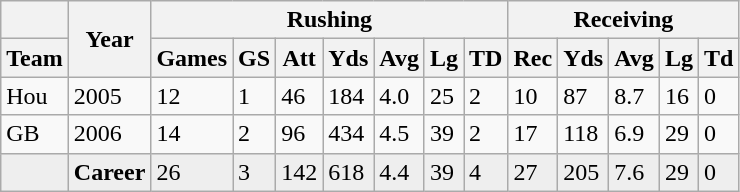<table class="wikitable">
<tr>
<th></th>
<th rowspan=2>Year</th>
<th colspan=7>Rushing</th>
<th colspan=5>Receiving</th>
</tr>
<tr>
<th>Team</th>
<th>Games</th>
<th>GS</th>
<th>Att</th>
<th>Yds</th>
<th>Avg</th>
<th>Lg</th>
<th>TD</th>
<th>Rec</th>
<th>Yds</th>
<th>Avg</th>
<th>Lg</th>
<th>Td</th>
</tr>
<tr>
<td>Hou</td>
<td>2005</td>
<td>12</td>
<td>1</td>
<td>46</td>
<td>184</td>
<td>4.0</td>
<td>25</td>
<td>2</td>
<td>10</td>
<td>87</td>
<td>8.7</td>
<td>16</td>
<td>0</td>
</tr>
<tr>
<td>GB</td>
<td>2006</td>
<td>14</td>
<td>2</td>
<td>96</td>
<td>434</td>
<td>4.5</td>
<td>39</td>
<td>2</td>
<td>17</td>
<td>118</td>
<td>6.9</td>
<td>29</td>
<td>0</td>
</tr>
<tr style="background-color: #eee;">
<td></td>
<td><strong>Career</strong></td>
<td>26</td>
<td>3</td>
<td>142</td>
<td>618</td>
<td>4.4</td>
<td>39</td>
<td>4</td>
<td>27</td>
<td>205</td>
<td>7.6</td>
<td>29</td>
<td>0</td>
</tr>
</table>
